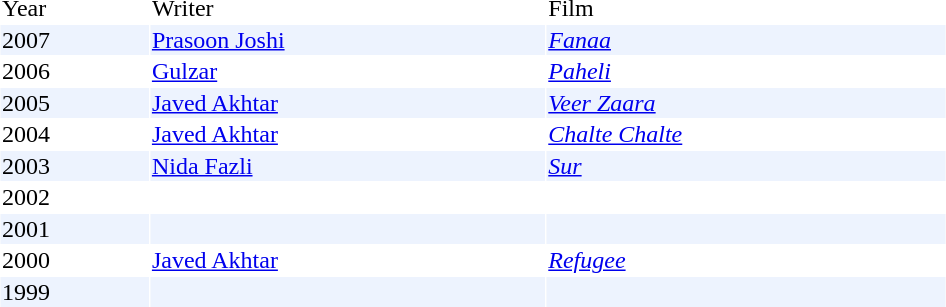<table width="50%" border="0" cellpadding="1" cellspacing="1">
<tr>
<td>Year</td>
<td>Writer</td>
<td>Film</td>
</tr>
<tr bgcolor="#edf3fe">
<td>2007</td>
<td><a href='#'>Prasoon Joshi</a></td>
<td><em><a href='#'>Fanaa</a></em></td>
</tr>
<tr>
<td>2006</td>
<td><a href='#'>Gulzar</a></td>
<td><em><a href='#'>Paheli</a></em></td>
</tr>
<tr bgcolor="#edf3fe">
<td>2005</td>
<td><a href='#'>Javed Akhtar</a></td>
<td><em><a href='#'>Veer Zaara</a></em></td>
</tr>
<tr>
<td>2004</td>
<td><a href='#'>Javed Akhtar</a></td>
<td><em><a href='#'>Chalte Chalte</a></em></td>
</tr>
<tr bgcolor="#edf3fe">
<td>2003</td>
<td><a href='#'>Nida Fazli</a></td>
<td><em><a href='#'>Sur</a></em></td>
</tr>
<tr>
<td>2002</td>
<td></td>
<td></td>
</tr>
<tr bgcolor="#edf3fe">
<td>2001</td>
<td></td>
<td></td>
</tr>
<tr>
<td>2000</td>
<td><a href='#'>Javed Akhtar</a></td>
<td><em><a href='#'>Refugee</a></em></td>
</tr>
<tr bgcolor="#edf3fe">
<td>1999</td>
<td></td>
<td></td>
</tr>
</table>
